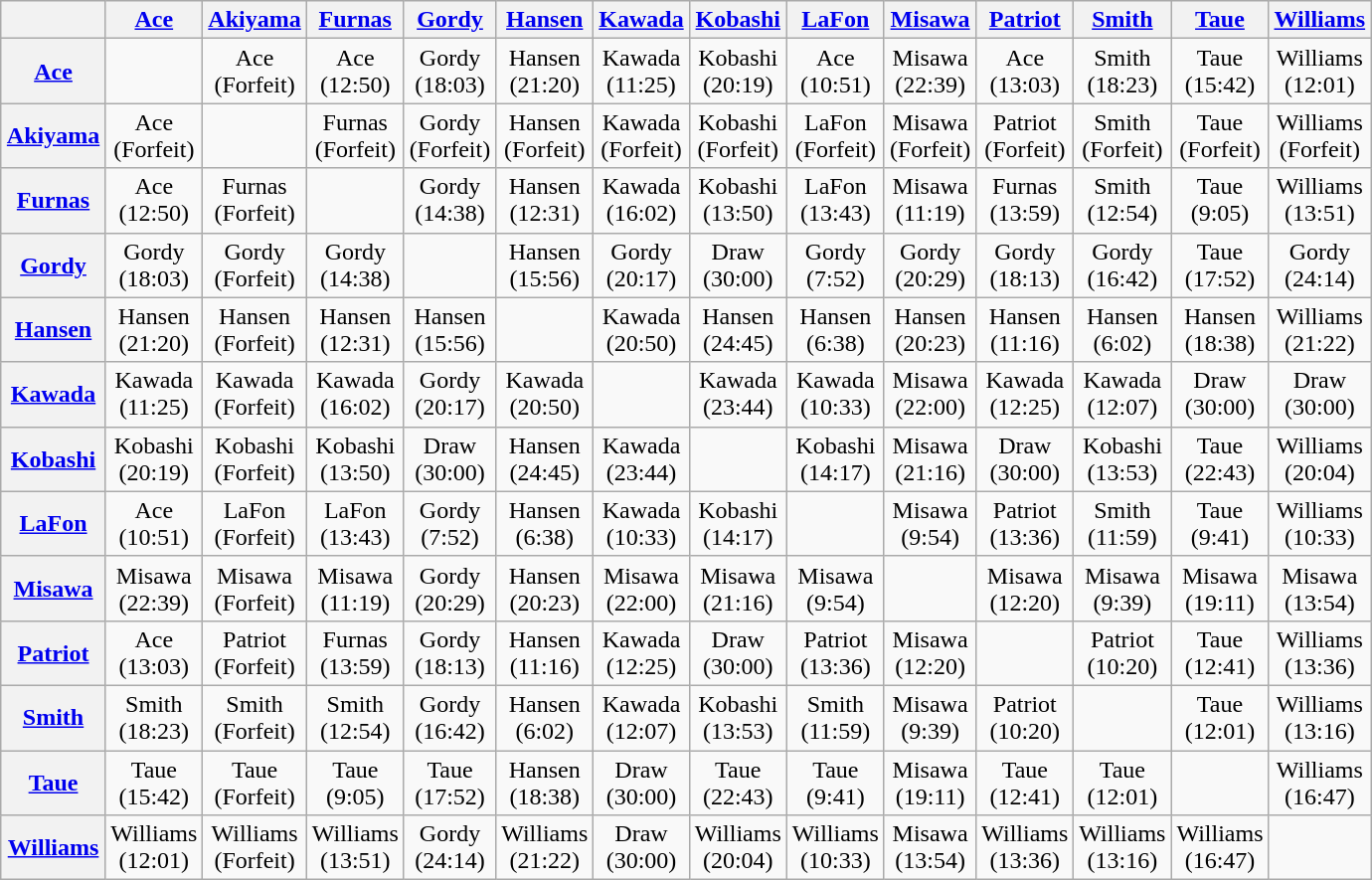<table class="wikitable" style="margin: 1em auto 1em auto; text-align:center;">
<tr>
<th></th>
<th><a href='#'>Ace</a></th>
<th><a href='#'>Akiyama</a></th>
<th><a href='#'>Furnas</a></th>
<th><a href='#'>Gordy</a></th>
<th><a href='#'>Hansen</a></th>
<th><a href='#'>Kawada</a></th>
<th><a href='#'>Kobashi</a></th>
<th><a href='#'>LaFon</a></th>
<th><a href='#'>Misawa</a></th>
<th><a href='#'>Patriot</a></th>
<th><a href='#'>Smith</a></th>
<th><a href='#'>Taue</a></th>
<th><a href='#'>Williams</a></th>
</tr>
<tr>
<th><a href='#'>Ace</a></th>
<td></td>
<td>Ace<br>(Forfeit)</td>
<td>Ace<br>(12:50)</td>
<td>Gordy<br>(18:03)</td>
<td>Hansen<br>(21:20)</td>
<td>Kawada<br>(11:25)</td>
<td>Kobashi<br>(20:19)</td>
<td>Ace<br>(10:51)</td>
<td>Misawa<br>(22:39)</td>
<td>Ace<br>(13:03)</td>
<td>Smith<br>(18:23)</td>
<td>Taue<br>(15:42)</td>
<td>Williams<br>(12:01)</td>
</tr>
<tr>
<th><a href='#'>Akiyama</a></th>
<td>Ace<br>(Forfeit)</td>
<td></td>
<td>Furnas<br>(Forfeit)</td>
<td>Gordy<br>(Forfeit)</td>
<td>Hansen<br>(Forfeit)</td>
<td>Kawada<br>(Forfeit)</td>
<td>Kobashi<br>(Forfeit)</td>
<td>LaFon<br>(Forfeit)</td>
<td>Misawa<br>(Forfeit)</td>
<td>Patriot<br>(Forfeit)</td>
<td>Smith<br>(Forfeit)</td>
<td>Taue<br>(Forfeit)</td>
<td>Williams<br>(Forfeit)</td>
</tr>
<tr>
<th><a href='#'>Furnas</a></th>
<td>Ace<br>(12:50)</td>
<td>Furnas<br>(Forfeit)</td>
<td></td>
<td>Gordy<br>(14:38)</td>
<td>Hansen<br>(12:31)</td>
<td>Kawada<br>(16:02)</td>
<td>Kobashi<br>(13:50)</td>
<td>LaFon<br>(13:43)</td>
<td>Misawa<br>(11:19)</td>
<td>Furnas<br>(13:59)</td>
<td>Smith<br>(12:54)</td>
<td>Taue<br>(9:05)</td>
<td>Williams<br>(13:51)</td>
</tr>
<tr>
<th><a href='#'>Gordy</a></th>
<td>Gordy<br>(18:03)</td>
<td>Gordy<br>(Forfeit)</td>
<td>Gordy<br>(14:38)</td>
<td></td>
<td>Hansen<br>(15:56)</td>
<td>Gordy<br>(20:17)</td>
<td>Draw<br>(30:00)</td>
<td>Gordy<br>(7:52)</td>
<td>Gordy<br>(20:29)</td>
<td>Gordy<br>(18:13)</td>
<td>Gordy<br>(16:42)</td>
<td>Taue<br>(17:52)</td>
<td>Gordy<br>(24:14)</td>
</tr>
<tr>
<th><a href='#'>Hansen</a></th>
<td>Hansen<br>(21:20)</td>
<td>Hansen<br>(Forfeit)</td>
<td>Hansen<br>(12:31)</td>
<td>Hansen<br>(15:56)</td>
<td></td>
<td>Kawada<br>(20:50)</td>
<td>Hansen<br>(24:45)</td>
<td>Hansen<br>(6:38)</td>
<td>Hansen<br>(20:23)</td>
<td>Hansen<br>(11:16)</td>
<td>Hansen<br>(6:02)</td>
<td>Hansen<br>(18:38)</td>
<td>Williams<br>(21:22)</td>
</tr>
<tr>
<th><a href='#'>Kawada</a></th>
<td>Kawada<br>(11:25)</td>
<td>Kawada<br>(Forfeit)</td>
<td>Kawada<br>(16:02)</td>
<td>Gordy<br>(20:17)</td>
<td>Kawada<br>(20:50)</td>
<td></td>
<td>Kawada<br>(23:44)</td>
<td>Kawada<br>(10:33)</td>
<td>Misawa<br>(22:00)</td>
<td>Kawada<br>(12:25)</td>
<td>Kawada<br>(12:07)</td>
<td>Draw<br>(30:00)</td>
<td>Draw<br>(30:00)</td>
</tr>
<tr>
<th><a href='#'>Kobashi</a></th>
<td>Kobashi<br>(20:19)</td>
<td>Kobashi<br>(Forfeit)</td>
<td>Kobashi<br>(13:50)</td>
<td>Draw<br>(30:00)</td>
<td>Hansen<br>(24:45)</td>
<td>Kawada<br>(23:44)</td>
<td></td>
<td>Kobashi<br>(14:17)</td>
<td>Misawa<br>(21:16)</td>
<td>Draw<br>(30:00)</td>
<td>Kobashi<br>(13:53)</td>
<td>Taue<br>(22:43)</td>
<td>Williams<br>(20:04)</td>
</tr>
<tr>
<th><a href='#'>LaFon</a></th>
<td>Ace<br>(10:51)</td>
<td>LaFon<br>(Forfeit)</td>
<td>LaFon<br>(13:43)</td>
<td>Gordy<br>(7:52)</td>
<td>Hansen<br>(6:38)</td>
<td>Kawada<br>(10:33)</td>
<td>Kobashi<br>(14:17)</td>
<td></td>
<td>Misawa<br>(9:54)</td>
<td>Patriot<br>(13:36)</td>
<td>Smith<br>(11:59)</td>
<td>Taue<br>(9:41)</td>
<td>Williams<br>(10:33)</td>
</tr>
<tr>
<th><a href='#'>Misawa</a></th>
<td>Misawa<br>(22:39)</td>
<td>Misawa<br>(Forfeit)</td>
<td>Misawa<br>(11:19)</td>
<td>Gordy<br>(20:29)</td>
<td>Hansen<br>(20:23)</td>
<td>Misawa<br>(22:00)</td>
<td>Misawa<br>(21:16)</td>
<td>Misawa<br>(9:54)</td>
<td></td>
<td>Misawa<br>(12:20)</td>
<td>Misawa<br>(9:39)</td>
<td>Misawa<br>(19:11)</td>
<td>Misawa<br>(13:54)</td>
</tr>
<tr>
<th><a href='#'>Patriot</a></th>
<td>Ace<br>(13:03)</td>
<td>Patriot<br>(Forfeit)</td>
<td>Furnas<br>(13:59)</td>
<td>Gordy<br>(18:13)</td>
<td>Hansen<br>(11:16)</td>
<td>Kawada<br>(12:25)</td>
<td>Draw<br>(30:00)</td>
<td>Patriot<br>(13:36)</td>
<td>Misawa<br>(12:20)</td>
<td></td>
<td>Patriot<br>(10:20)</td>
<td>Taue<br>(12:41)</td>
<td>Williams<br>(13:36)</td>
</tr>
<tr>
<th><a href='#'>Smith</a></th>
<td>Smith<br>(18:23)</td>
<td>Smith<br>(Forfeit)</td>
<td>Smith<br>(12:54)</td>
<td>Gordy<br>(16:42)</td>
<td>Hansen<br>(6:02)</td>
<td>Kawada<br>(12:07)</td>
<td>Kobashi<br>(13:53)</td>
<td>Smith<br>(11:59)</td>
<td>Misawa<br>(9:39)</td>
<td>Patriot<br>(10:20)</td>
<td></td>
<td>Taue<br>(12:01)</td>
<td>Williams<br>(13:16)</td>
</tr>
<tr>
<th><a href='#'>Taue</a></th>
<td>Taue<br>(15:42)</td>
<td>Taue<br>(Forfeit)</td>
<td>Taue<br>(9:05)</td>
<td>Taue<br>(17:52)</td>
<td>Hansen<br>(18:38)</td>
<td>Draw<br>(30:00)</td>
<td>Taue<br>(22:43)</td>
<td>Taue<br>(9:41)</td>
<td>Misawa<br>(19:11)</td>
<td>Taue<br>(12:41)</td>
<td>Taue<br>(12:01)</td>
<td></td>
<td>Williams<br>(16:47)</td>
</tr>
<tr>
<th><a href='#'>Williams</a></th>
<td>Williams<br>(12:01)</td>
<td>Williams<br>(Forfeit)</td>
<td>Williams<br>(13:51)</td>
<td>Gordy<br>(24:14)</td>
<td>Williams<br>(21:22)</td>
<td>Draw<br>(30:00)</td>
<td>Williams<br>(20:04)</td>
<td>Williams<br>(10:33)</td>
<td>Misawa<br>(13:54)</td>
<td>Williams<br>(13:36)</td>
<td>Williams<br>(13:16)</td>
<td>Williams<br>(16:47)</td>
<td></td>
</tr>
</table>
